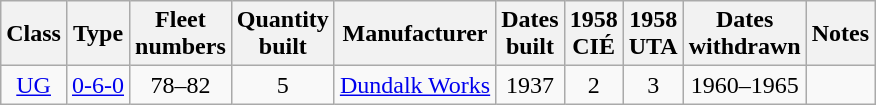<table class=wikitable style=text-align:center>
<tr>
<th>Class</th>
<th>Type</th>
<th>Fleet<br>numbers</th>
<th>Quantity<br>built</th>
<th>Manufacturer</th>
<th>Dates<br>built</th>
<th>1958<br>CIÉ</th>
<th>1958<br>UTA</th>
<th>Dates<br>withdrawn</th>
<th>Notes</th>
</tr>
<tr>
<td><a href='#'>UG</a></td>
<td><a href='#'>0-6-0</a></td>
<td>78–82</td>
<td>5</td>
<td><a href='#'>Dundalk Works</a></td>
<td>1937</td>
<td>2</td>
<td>3</td>
<td>1960–1965</td>
<td align=left></td>
</tr>
</table>
